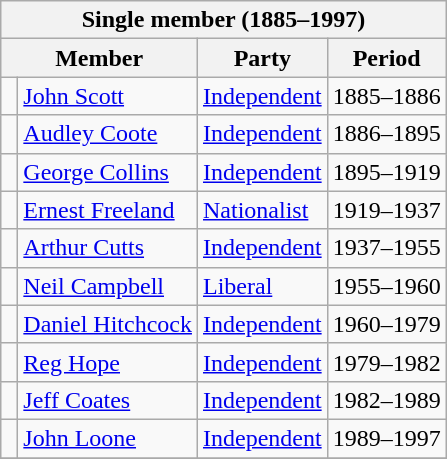<table class="wikitable">
<tr>
<th colspan="4">Single member (1885–1997)</th>
</tr>
<tr>
<th colspan="2">Member</th>
<th>Party</th>
<th>Period</th>
</tr>
<tr>
<td> </td>
<td><a href='#'>John Scott</a></td>
<td><a href='#'>Independent</a></td>
<td>1885–1886</td>
</tr>
<tr>
<td> </td>
<td><a href='#'>Audley Coote</a></td>
<td><a href='#'>Independent</a></td>
<td>1886–1895</td>
</tr>
<tr>
<td> </td>
<td><a href='#'>George Collins</a></td>
<td><a href='#'>Independent</a></td>
<td>1895–1919</td>
</tr>
<tr>
<td> </td>
<td><a href='#'>Ernest Freeland</a></td>
<td><a href='#'>Nationalist</a></td>
<td>1919–1937</td>
</tr>
<tr>
<td> </td>
<td><a href='#'>Arthur Cutts</a></td>
<td><a href='#'>Independent</a></td>
<td>1937–1955</td>
</tr>
<tr>
<td> </td>
<td><a href='#'>Neil Campbell</a></td>
<td><a href='#'>Liberal</a></td>
<td>1955–1960</td>
</tr>
<tr>
<td> </td>
<td><a href='#'>Daniel Hitchcock</a></td>
<td><a href='#'>Independent</a></td>
<td>1960–1979</td>
</tr>
<tr>
<td> </td>
<td><a href='#'>Reg Hope</a></td>
<td><a href='#'>Independent</a></td>
<td>1979–1982</td>
</tr>
<tr>
<td> </td>
<td><a href='#'>Jeff Coates</a></td>
<td><a href='#'>Independent</a></td>
<td>1982–1989</td>
</tr>
<tr>
<td> </td>
<td><a href='#'>John Loone</a></td>
<td><a href='#'>Independent</a></td>
<td>1989–1997</td>
</tr>
<tr>
</tr>
</table>
